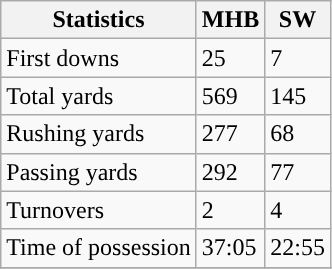<table class="wikitable" style="float: left;">
<tr>
<th>Statistics</th>
<th>MHB</th>
<th>SW</th>
</tr>
<tr>
<td>First downs</td>
<td>25</td>
<td>7</td>
</tr>
<tr>
<td>Total yards</td>
<td>569</td>
<td>145</td>
</tr>
<tr>
<td>Rushing yards</td>
<td>277</td>
<td>68</td>
</tr>
<tr>
<td>Passing yards</td>
<td>292</td>
<td>77</td>
</tr>
<tr>
<td>Turnovers</td>
<td>2</td>
<td>4</td>
</tr>
<tr>
<td>Time of possession</td>
<td>37:05</td>
<td>22:55</td>
</tr>
<tr>
</tr>
</table>
